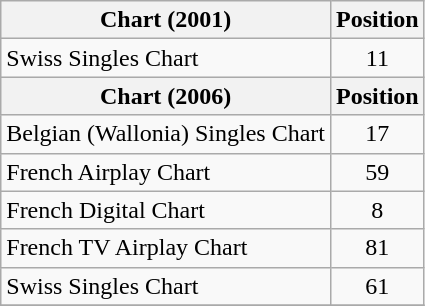<table class="wikitable sortable">
<tr>
<th>Chart (2001)</th>
<th>Position</th>
</tr>
<tr>
<td>Swiss Singles Chart</td>
<td align="center">11</td>
</tr>
<tr>
<th>Chart (2006)</th>
<th align="center">Position</th>
</tr>
<tr>
<td>Belgian (Wallonia) Singles Chart</td>
<td align="center">17</td>
</tr>
<tr>
<td>French Airplay Chart</td>
<td align="center">59</td>
</tr>
<tr>
<td>French Digital Chart</td>
<td align="center">8</td>
</tr>
<tr>
<td>French TV Airplay Chart</td>
<td align="center">81</td>
</tr>
<tr>
<td>Swiss Singles Chart</td>
<td align="center">61</td>
</tr>
<tr>
</tr>
</table>
